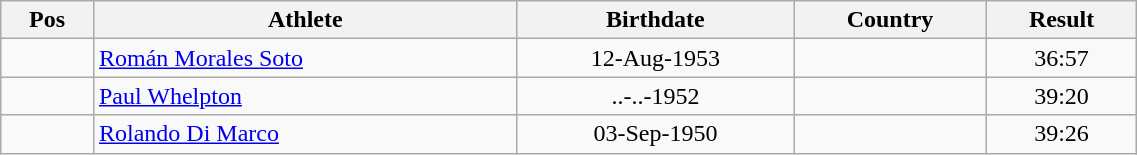<table class="wikitable"  style="text-align:center; width:60%;">
<tr>
<th>Pos</th>
<th>Athlete</th>
<th>Birthdate</th>
<th>Country</th>
<th>Result</th>
</tr>
<tr>
<td align=center></td>
<td align=left><a href='#'>Román Morales Soto</a></td>
<td>12-Aug-1953</td>
<td align=left></td>
<td>36:57</td>
</tr>
<tr>
<td align=center></td>
<td align=left><a href='#'>Paul Whelpton</a></td>
<td>..-..-1952</td>
<td align=left></td>
<td>39:20</td>
</tr>
<tr>
<td align=center></td>
<td align=left><a href='#'>Rolando Di Marco</a></td>
<td>03-Sep-1950</td>
<td align=left></td>
<td>39:26</td>
</tr>
</table>
